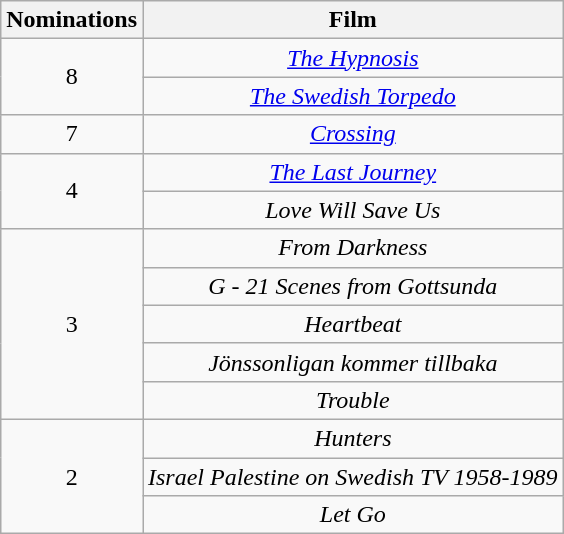<table class="wikitable plainrowheaders" style="text-align: center;">
<tr>
<th scope="col" style="width:55px;">Nominations</th>
<th scope="col" style="text-align:center;">Film</th>
</tr>
<tr>
<td rowspan="2">8</td>
<td><em><a href='#'>The Hypnosis</a></em></td>
</tr>
<tr>
<td><em><a href='#'>The Swedish Torpedo</a></em></td>
</tr>
<tr>
<td>7</td>
<td><em><a href='#'>Crossing</a></em></td>
</tr>
<tr>
<td rowspan="2">4</td>
<td><em><a href='#'>The Last Journey</a></em></td>
</tr>
<tr>
<td><em>Love Will Save Us</em></td>
</tr>
<tr>
<td rowspan="5">3</td>
<td><em>From Darkness</em></td>
</tr>
<tr>
<td><em>G - 21 Scenes from Gottsunda</em></td>
</tr>
<tr>
<td><em>Heartbeat</em></td>
</tr>
<tr>
<td><em>Jönssonligan kommer tillbaka</em></td>
</tr>
<tr>
<td><em>Trouble</em></td>
</tr>
<tr>
<td rowspan="3">2</td>
<td><em>Hunters</em></td>
</tr>
<tr>
<td><em>Israel Palestine on Swedish TV 1958-1989</em></td>
</tr>
<tr>
<td><em>Let Go</em></td>
</tr>
</table>
